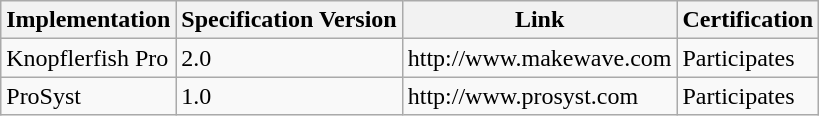<table class="wikitable sortable">
<tr>
<th>Implementation</th>
<th>Specification Version</th>
<th>Link</th>
<th>Certification</th>
</tr>
<tr>
<td>Knopflerfish Pro</td>
<td>2.0</td>
<td>http://www.makewave.com</td>
<td>Participates</td>
</tr>
<tr>
<td>ProSyst</td>
<td>1.0</td>
<td>http://www.prosyst.com</td>
<td>Participates</td>
</tr>
</table>
